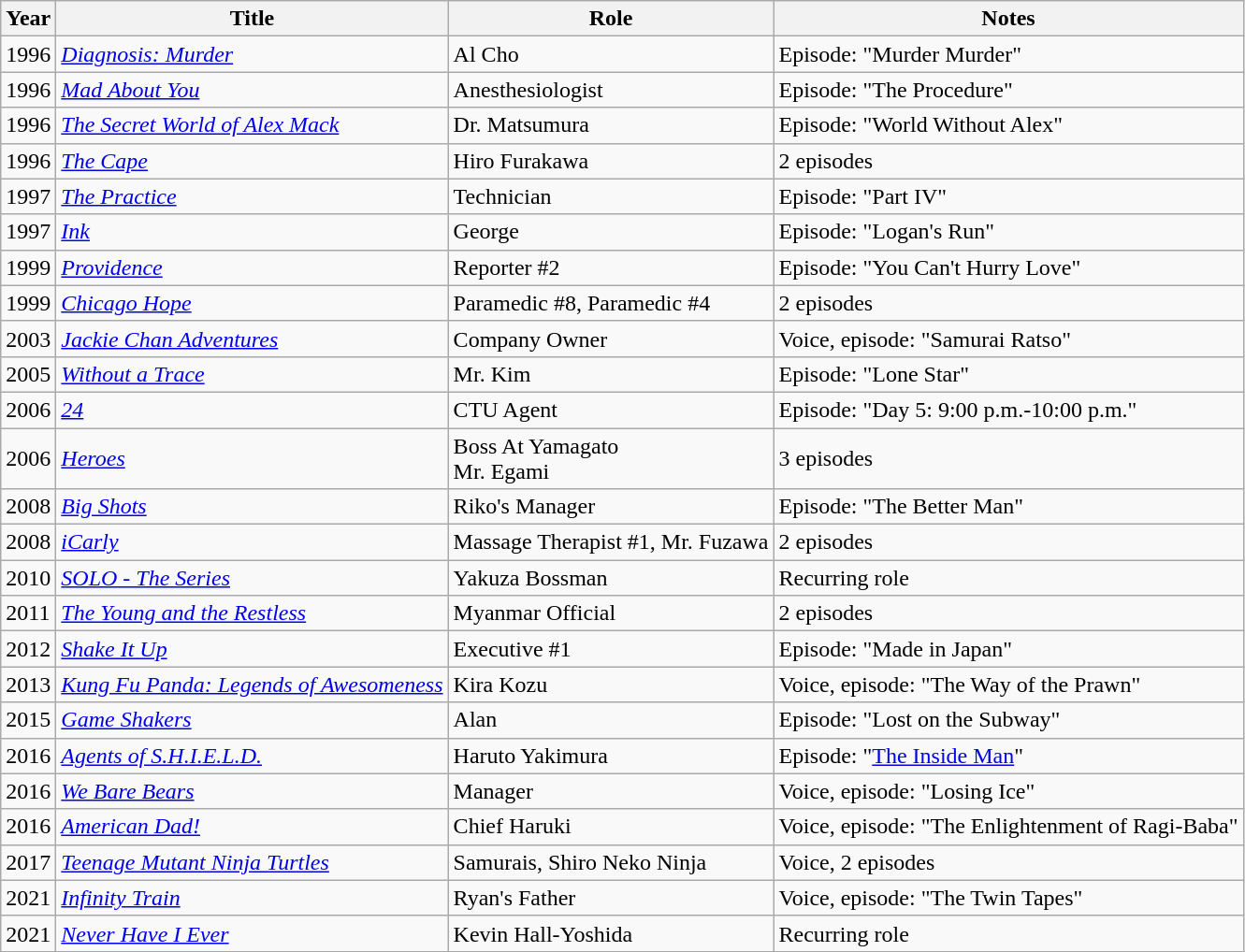<table class="wikitable sortable">
<tr>
<th>Year</th>
<th>Title</th>
<th>Role</th>
<th class="unsortable">Notes</th>
</tr>
<tr>
<td>1996</td>
<td><em><a href='#'>Diagnosis: Murder</a></em></td>
<td>Al Cho</td>
<td>Episode: "Murder Murder"</td>
</tr>
<tr>
<td>1996</td>
<td><em><a href='#'>Mad About You</a></em></td>
<td>Anesthesiologist</td>
<td>Episode: "The Procedure"</td>
</tr>
<tr>
<td>1996</td>
<td><em><a href='#'>The Secret World of Alex Mack</a></em></td>
<td>Dr. Matsumura</td>
<td>Episode: "World Without Alex"</td>
</tr>
<tr>
<td>1996</td>
<td><em><a href='#'>The Cape</a></em></td>
<td>Hiro Furakawa</td>
<td>2 episodes</td>
</tr>
<tr>
<td>1997</td>
<td><em><a href='#'>The Practice</a></em></td>
<td>Technician</td>
<td>Episode: "Part IV"</td>
</tr>
<tr>
<td>1997</td>
<td><em><a href='#'>Ink</a></em></td>
<td>George</td>
<td>Episode: "Logan's Run"</td>
</tr>
<tr>
<td>1999</td>
<td><em><a href='#'>Providence</a></em></td>
<td>Reporter #2</td>
<td>Episode: "You Can't Hurry Love"</td>
</tr>
<tr>
<td>1999</td>
<td><em><a href='#'>Chicago Hope</a></em></td>
<td>Paramedic #8, Paramedic #4</td>
<td>2 episodes</td>
</tr>
<tr>
<td>2003</td>
<td><em><a href='#'>Jackie Chan Adventures</a></em></td>
<td>Company Owner</td>
<td>Voice, episode: "Samurai Ratso"</td>
</tr>
<tr>
<td>2005</td>
<td><em><a href='#'>Without a Trace</a></em></td>
<td>Mr. Kim</td>
<td>Episode: "Lone Star"</td>
</tr>
<tr>
<td>2006</td>
<td><em><a href='#'>24</a></em></td>
<td>CTU Agent</td>
<td>Episode: "Day 5: 9:00 p.m.-10:00 p.m."</td>
</tr>
<tr>
<td>2006</td>
<td><em><a href='#'>Heroes</a></em></td>
<td>Boss At Yamagato<br>Mr. Egami</td>
<td>3 episodes</td>
</tr>
<tr>
<td>2008</td>
<td><em><a href='#'>Big Shots</a></em></td>
<td>Riko's Manager</td>
<td>Episode: "The Better Man"</td>
</tr>
<tr>
<td>2008</td>
<td><em><a href='#'>iCarly</a></em></td>
<td>Massage Therapist #1, Mr. Fuzawa</td>
<td>2 episodes</td>
</tr>
<tr>
<td>2010</td>
<td><em><a href='#'>SOLO - The Series</a></em></td>
<td>Yakuza Bossman</td>
<td>Recurring role</td>
</tr>
<tr>
<td>2011</td>
<td><em><a href='#'>The Young and the Restless</a></em></td>
<td>Myanmar Official</td>
<td>2 episodes</td>
</tr>
<tr>
<td>2012</td>
<td><em><a href='#'>Shake It Up</a></em></td>
<td>Executive #1</td>
<td>Episode: "Made in Japan"</td>
</tr>
<tr>
<td>2013</td>
<td><em><a href='#'>Kung Fu Panda: Legends of Awesomeness</a></em></td>
<td>Kira Kozu</td>
<td>Voice, episode: "The Way of the Prawn"</td>
</tr>
<tr>
<td>2015</td>
<td><em><a href='#'>Game Shakers</a></em></td>
<td>Alan</td>
<td>Episode: "Lost on the Subway"</td>
</tr>
<tr>
<td>2016</td>
<td><em><a href='#'>Agents of S.H.I.E.L.D.</a></em></td>
<td>Haruto Yakimura</td>
<td>Episode: "<a href='#'>The Inside Man</a>"</td>
</tr>
<tr>
<td>2016</td>
<td><em><a href='#'>We Bare Bears</a></em></td>
<td>Manager</td>
<td>Voice, episode: "Losing Ice"</td>
</tr>
<tr>
<td>2016</td>
<td><em><a href='#'>American Dad!</a></em></td>
<td>Chief Haruki</td>
<td>Voice, episode: "The Enlightenment of Ragi-Baba"</td>
</tr>
<tr>
<td>2017</td>
<td><em><a href='#'>Teenage Mutant Ninja Turtles</a></em></td>
<td>Samurais, Shiro Neko Ninja</td>
<td>Voice, 2 episodes</td>
</tr>
<tr>
<td>2021</td>
<td><em><a href='#'>Infinity Train</a></em></td>
<td>Ryan's Father</td>
<td>Voice, episode: "The Twin Tapes"</td>
</tr>
<tr>
<td>2021</td>
<td><em><a href='#'>Never Have I Ever</a></em></td>
<td>Kevin Hall-Yoshida</td>
<td>Recurring role</td>
</tr>
</table>
